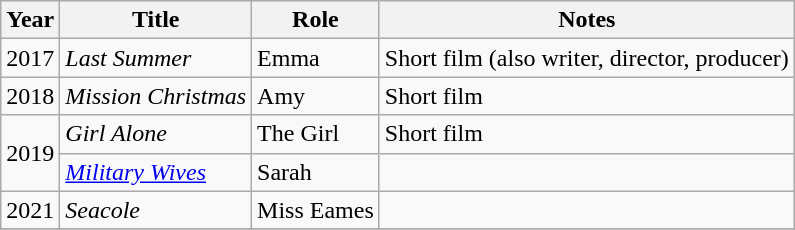<table class="wikitable sortable">
<tr>
<th>Year</th>
<th>Title</th>
<th>Role</th>
<th class="unsortable">Notes</th>
</tr>
<tr>
<td>2017</td>
<td><em>Last Summer</em></td>
<td>Emma</td>
<td>Short film (also writer, director, producer)</td>
</tr>
<tr>
<td>2018</td>
<td><em>Mission Christmas</em></td>
<td>Amy</td>
<td>Short film</td>
</tr>
<tr>
<td rowspan="2">2019</td>
<td><em>Girl Alone</em></td>
<td>The Girl</td>
<td>Short film</td>
</tr>
<tr>
<td><em><a href='#'>Military Wives</a></em></td>
<td>Sarah</td>
<td></td>
</tr>
<tr>
<td>2021</td>
<td><em>Seacole</em></td>
<td>Miss Eames</td>
<td></td>
</tr>
<tr>
</tr>
</table>
